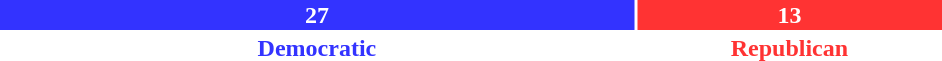<table style="width:50%">
<tr>
<td scope="row" colspan="4" style="text-align:center"></td>
</tr>
<tr>
<td scope="row" style="background:#33F; width:67.5%; text-align:center; color:white"><strong>27</strong></td>
<td style="background:#F33; width:32.5%; text-align:center; color:white"><strong>13</strong></td>
</tr>
<tr>
<td scope="row" style="text-align:center; color:#33F"><strong>Democratic</strong></td>
<td style="text-align:center; color:#F33"><strong>Republican</strong></td>
</tr>
</table>
